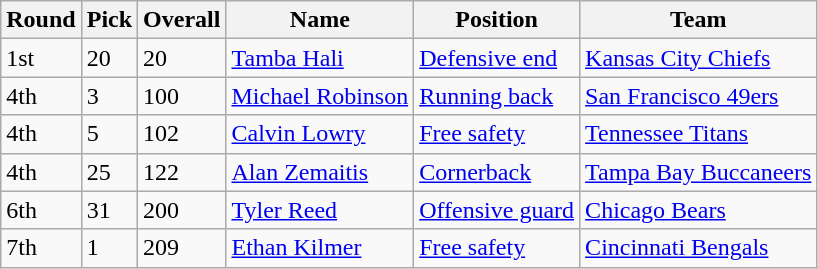<table class="wikitable">
<tr>
<th>Round</th>
<th>Pick</th>
<th>Overall</th>
<th>Name</th>
<th>Position</th>
<th>Team</th>
</tr>
<tr>
<td>1st</td>
<td>20</td>
<td>20</td>
<td><a href='#'>Tamba Hali</a></td>
<td><a href='#'>Defensive end</a></td>
<td><a href='#'>Kansas City Chiefs</a></td>
</tr>
<tr>
<td>4th</td>
<td>3</td>
<td>100</td>
<td><a href='#'>Michael Robinson</a></td>
<td><a href='#'>Running back</a></td>
<td><a href='#'>San Francisco 49ers</a></td>
</tr>
<tr>
<td>4th</td>
<td>5</td>
<td>102</td>
<td><a href='#'>Calvin Lowry</a></td>
<td><a href='#'>Free safety</a></td>
<td><a href='#'>Tennessee Titans</a></td>
</tr>
<tr>
<td>4th</td>
<td>25</td>
<td>122</td>
<td><a href='#'>Alan Zemaitis</a></td>
<td><a href='#'>Cornerback</a></td>
<td><a href='#'>Tampa Bay Buccaneers</a></td>
</tr>
<tr>
<td>6th</td>
<td>31</td>
<td>200</td>
<td><a href='#'>Tyler Reed</a></td>
<td><a href='#'>Offensive guard</a></td>
<td><a href='#'>Chicago Bears</a></td>
</tr>
<tr>
<td>7th</td>
<td>1</td>
<td>209</td>
<td><a href='#'>Ethan Kilmer</a></td>
<td><a href='#'>Free safety</a></td>
<td><a href='#'>Cincinnati Bengals</a></td>
</tr>
</table>
